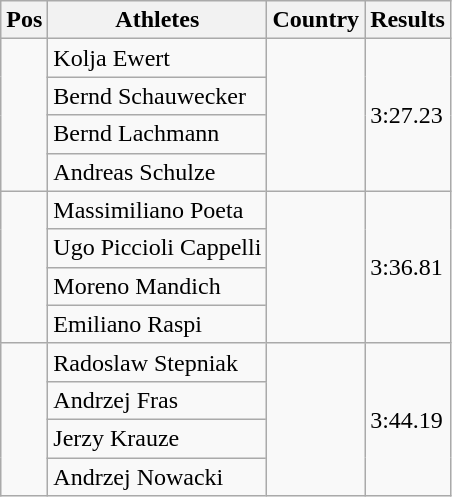<table class="wikitable wikble">
<tr>
<th>Pos</th>
<th>Athletes</th>
<th>Country</th>
<th>Results</th>
</tr>
<tr>
<td rowspan="4"></td>
<td>Kolja Ewert</td>
<td rowspan="4"></td>
<td rowspan="4">3:27.23</td>
</tr>
<tr>
<td>Bernd Schauwecker</td>
</tr>
<tr>
<td>Bernd Lachmann</td>
</tr>
<tr>
<td>Andreas Schulze</td>
</tr>
<tr>
<td rowspan="4"></td>
<td>Massimiliano Poeta</td>
<td rowspan="4"></td>
<td rowspan="4">3:36.81</td>
</tr>
<tr>
<td>Ugo Piccioli Cappelli</td>
</tr>
<tr>
<td>Moreno Mandich</td>
</tr>
<tr>
<td>Emiliano Raspi</td>
</tr>
<tr>
<td rowspan="4"></td>
<td>Radoslaw Stepniak</td>
<td rowspan="4"></td>
<td rowspan="4">3:44.19</td>
</tr>
<tr>
<td>Andrzej Fras</td>
</tr>
<tr>
<td>Jerzy Krauze</td>
</tr>
<tr>
<td>Andrzej Nowacki</td>
</tr>
</table>
